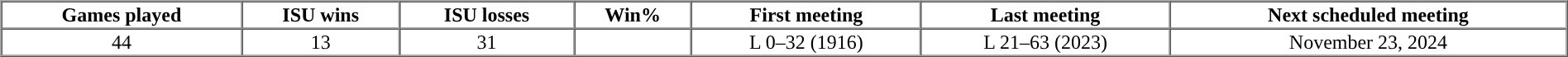<table cellpadding="1" border="1" cellspacing="0" style="width:100%;">
<tr>
<th>Games played</th>
<th>ISU wins</th>
<th>ISU losses</th>
<th>Win%</th>
<th>First meeting</th>
<th>Last meeting</th>
<th>Next scheduled meeting</th>
</tr>
<tr style="text-align:center;">
<td>44</td>
<td>13</td>
<td>31</td>
<td></td>
<td>L 0–32 (1916)</td>
<td>L 21–63 (2023)</td>
<td>November 23, 2024</td>
</tr>
</table>
